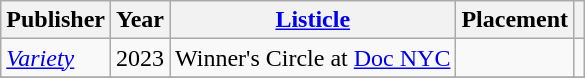<table class="wikitable plainrowheaders">
<tr>
<th scope="col">Publisher</th>
<th scope="col">Year</th>
<th scope="col"><a href='#'>Listicle</a></th>
<th scope="col">Placement</th>
<th scope="col"></th>
</tr>
<tr>
<td><em><a href='#'>Variety</a></em></td>
<td rowspan="1">2023</td>
<td>Winner's Circle at <a href='#'>Doc NYC</a></td>
<td></td>
<td style="text-align:center;"></td>
</tr>
<tr>
</tr>
</table>
